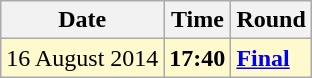<table class="wikitable">
<tr>
<th>Date</th>
<th>Time</th>
<th>Round</th>
</tr>
<tr style=background:lemonchiffon>
<td>16 August 2014</td>
<td><strong>17:40</strong></td>
<td><strong><a href='#'>Final</a></strong></td>
</tr>
</table>
